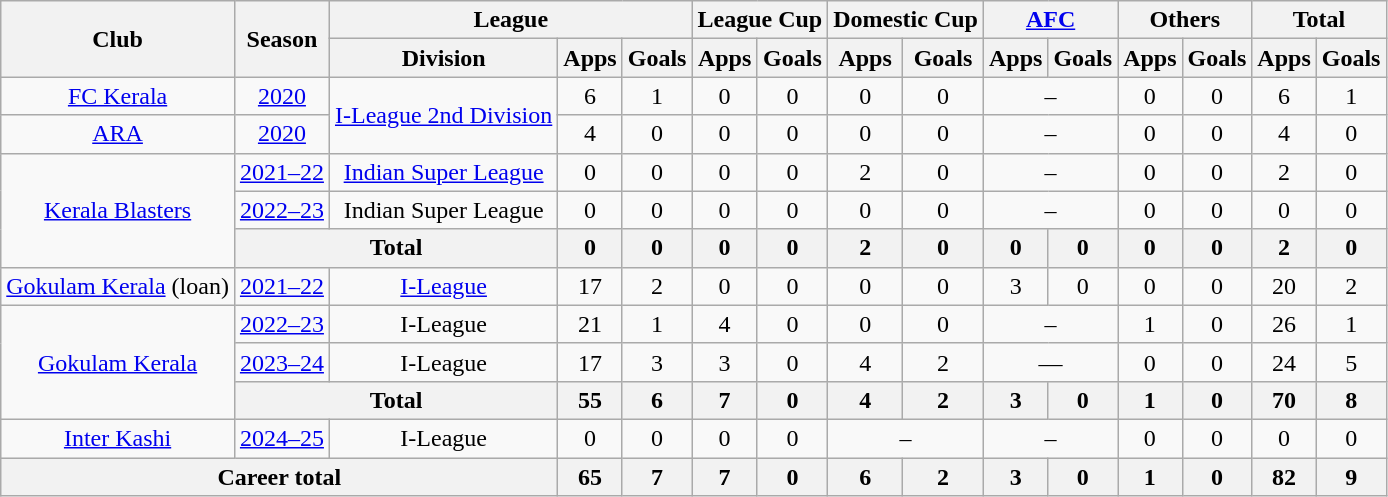<table class="wikitable" style="text-align:center">
<tr>
<th rowspan="2">Club</th>
<th rowspan="2">Season</th>
<th colspan="3">League</th>
<th colspan="2">League Cup</th>
<th colspan="2">Domestic Cup</th>
<th colspan="2"><a href='#'>AFC</a></th>
<th colspan="2">Others</th>
<th colspan="2">Total</th>
</tr>
<tr>
<th>Division</th>
<th>Apps</th>
<th>Goals</th>
<th>Apps</th>
<th>Goals</th>
<th>Apps</th>
<th>Goals</th>
<th>Apps</th>
<th>Goals</th>
<th>Apps</th>
<th>Goals</th>
<th>Apps</th>
<th>Goals</th>
</tr>
<tr>
<td rowspan="1"><a href='#'>FC Kerala</a></td>
<td><a href='#'>2020</a></td>
<td rowspan="2"><a href='#'>I-League 2nd Division</a></td>
<td>6</td>
<td>1</td>
<td>0</td>
<td>0</td>
<td>0</td>
<td>0</td>
<td colspan="2">–</td>
<td>0</td>
<td>0</td>
<td>6</td>
<td>1</td>
</tr>
<tr>
<td rowspan="1"><a href='#'>ARA</a></td>
<td><a href='#'>2020</a></td>
<td>4</td>
<td>0</td>
<td>0</td>
<td>0</td>
<td>0</td>
<td>0</td>
<td colspan="2">–</td>
<td>0</td>
<td>0</td>
<td>4</td>
<td>0</td>
</tr>
<tr>
<td rowspan="3"><a href='#'>Kerala Blasters</a></td>
<td><a href='#'>2021–22</a></td>
<td rowspan="1"><a href='#'>Indian Super League</a></td>
<td>0</td>
<td>0</td>
<td>0</td>
<td>0</td>
<td>2</td>
<td>0</td>
<td colspan="2">–</td>
<td>0</td>
<td>0</td>
<td>2</td>
<td>0</td>
</tr>
<tr>
<td><a href='#'>2022–23</a></td>
<td rowspan="1">Indian Super League</td>
<td>0</td>
<td>0</td>
<td>0</td>
<td>0</td>
<td>0</td>
<td>0</td>
<td colspan="2">–</td>
<td>0</td>
<td>0</td>
<td>0</td>
<td>0</td>
</tr>
<tr>
<th colspan="2">Total</th>
<th>0</th>
<th>0</th>
<th>0</th>
<th>0</th>
<th>2</th>
<th>0</th>
<th>0</th>
<th>0</th>
<th>0</th>
<th>0</th>
<th>2</th>
<th>0</th>
</tr>
<tr>
<td rowspan="1"><a href='#'>Gokulam Kerala</a> (loan)</td>
<td><a href='#'>2021–22</a></td>
<td rowspan="1"><a href='#'>I-League</a></td>
<td>17</td>
<td>2</td>
<td>0</td>
<td>0</td>
<td>0</td>
<td>0</td>
<td>3</td>
<td>0</td>
<td>0</td>
<td>0</td>
<td>20</td>
<td>2</td>
</tr>
<tr>
<td rowspan="3"><a href='#'>Gokulam Kerala</a></td>
<td><a href='#'>2022–23</a></td>
<td rowspan="1">I-League</td>
<td>21</td>
<td>1</td>
<td>4</td>
<td>0</td>
<td>0</td>
<td>0</td>
<td colspan="2">–</td>
<td>1</td>
<td>0</td>
<td>26</td>
<td>1</td>
</tr>
<tr>
<td><a href='#'>2023–24</a></td>
<td rowspan="1">I-League</td>
<td>17</td>
<td>3</td>
<td>3</td>
<td>0</td>
<td>4</td>
<td>2</td>
<td colspan="2">—</td>
<td>0</td>
<td>0</td>
<td>24</td>
<td>5</td>
</tr>
<tr>
<th colspan="2">Total</th>
<th>55</th>
<th>6</th>
<th>7</th>
<th>0</th>
<th>4</th>
<th>2</th>
<th>3</th>
<th>0</th>
<th>1</th>
<th>0</th>
<th>70</th>
<th>8</th>
</tr>
<tr>
<td rowspan="1"><a href='#'>Inter Kashi</a></td>
<td><a href='#'>2024–25</a></td>
<td rowspan="1">I-League</td>
<td>0</td>
<td>0</td>
<td>0</td>
<td>0</td>
<td colspan="2">–</td>
<td colspan="2">–</td>
<td>0</td>
<td>0</td>
<td>0</td>
<td>0</td>
</tr>
<tr>
<th colspan="3">Career total</th>
<th>65</th>
<th>7</th>
<th>7</th>
<th>0</th>
<th>6</th>
<th>2</th>
<th>3</th>
<th>0</th>
<th>1</th>
<th>0</th>
<th>82</th>
<th>9</th>
</tr>
</table>
